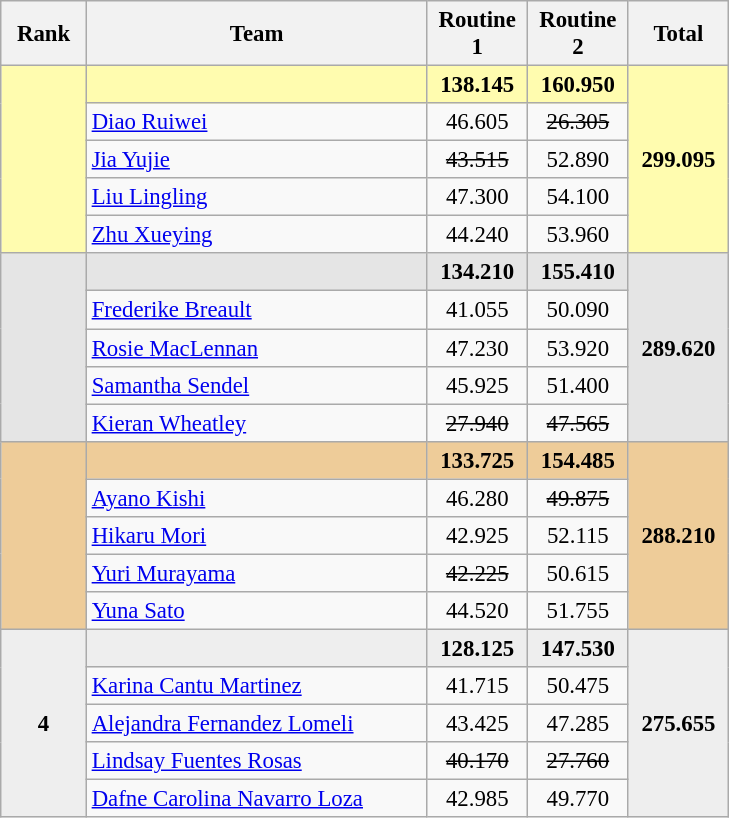<table class="wikitable" style="text-align:center; font-size:95%">
<tr>
<th style="width:50px;">Rank</th>
<th style="width:220px;">Team</th>
<th style="width:60px;">Routine 1</th>
<th style="width:60px;">Routine 2</th>
<th style="width:60px;">Total</th>
</tr>
<tr style="background:#fffcaf;">
<td rowspan=5></td>
<td style="text-align:left;"></td>
<td><strong>138.145</strong></td>
<td><strong>160.950</strong></td>
<td rowspan=5><strong>299.095</strong></td>
</tr>
<tr>
<td style="text-align:left;"><a href='#'>Diao Ruiwei</a></td>
<td>46.605</td>
<td><s>26.305</s></td>
</tr>
<tr>
<td style="text-align:left;"><a href='#'>Jia Yujie</a></td>
<td><s>43.515</s></td>
<td>52.890</td>
</tr>
<tr>
<td style="text-align:left;"><a href='#'>Liu Lingling</a></td>
<td>47.300</td>
<td>54.100</td>
</tr>
<tr>
<td style="text-align:left;"><a href='#'>Zhu Xueying</a></td>
<td>44.240</td>
<td>53.960</td>
</tr>
<tr style="background:#e5e5e5;">
<td rowspan=5></td>
<td style="text-align:left;"></td>
<td><strong>134.210</strong></td>
<td><strong>155.410</strong></td>
<td rowspan=5><strong>289.620</strong></td>
</tr>
<tr>
<td style="text-align:left;"><a href='#'>Frederike Breault</a></td>
<td>41.055</td>
<td>50.090</td>
</tr>
<tr>
<td style="text-align:left;"><a href='#'>Rosie MacLennan</a></td>
<td>47.230</td>
<td>53.920</td>
</tr>
<tr>
<td style="text-align:left;"><a href='#'>Samantha Sendel</a></td>
<td>45.925</td>
<td>51.400</td>
</tr>
<tr>
<td style="text-align:left;"><a href='#'>Kieran Wheatley</a></td>
<td><s>27.940</s></td>
<td><s>47.565</s></td>
</tr>
<tr style="background:#ec9;">
<td rowspan=5></td>
<td style="text-align:left;"></td>
<td><strong>133.725</strong></td>
<td><strong>154.485</strong></td>
<td rowspan=5><strong>288.210</strong></td>
</tr>
<tr>
<td style="text-align:left;"><a href='#'>Ayano Kishi</a></td>
<td>46.280</td>
<td><s>49.875</s></td>
</tr>
<tr>
<td style="text-align:left;"><a href='#'>Hikaru Mori</a></td>
<td>42.925</td>
<td>52.115</td>
</tr>
<tr>
<td style="text-align:left;"><a href='#'>Yuri Murayama</a></td>
<td><s>42.225</s></td>
<td>50.615</td>
</tr>
<tr>
<td style="text-align:left;"><a href='#'>Yuna Sato</a></td>
<td>44.520</td>
<td>51.755</td>
</tr>
<tr style="background:#eee;">
<td rowspan=5><strong>4</strong></td>
<td style="text-align:left;"></td>
<td><strong>128.125</strong></td>
<td><strong>147.530</strong></td>
<td rowspan=5><strong>275.655</strong></td>
</tr>
<tr>
<td style="text-align:left;"><a href='#'>Karina Cantu Martinez</a></td>
<td>41.715</td>
<td>50.475</td>
</tr>
<tr>
<td style="text-align:left;"><a href='#'>Alejandra Fernandez Lomeli</a></td>
<td>43.425</td>
<td>47.285</td>
</tr>
<tr>
<td style="text-align:left;"><a href='#'>Lindsay Fuentes Rosas</a></td>
<td><s>40.170</s></td>
<td><s>27.760</s></td>
</tr>
<tr>
<td style="text-align:left;"><a href='#'>Dafne Carolina Navarro Loza</a></td>
<td>42.985</td>
<td>49.770</td>
</tr>
</table>
